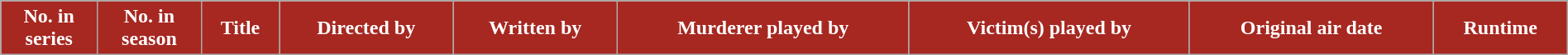<table class="wikitable plainrowheaders" style="width:100%; margin:auto;">
<tr style="color:white">
<th scope="col" style="background:#A62821">No. in<br>series</th>
<th scope="col" style="background:#A62821">No. in<br>season</th>
<th scope="col" style="background:#A62821">Title</th>
<th scope="col" style="background:#A62821">Directed by</th>
<th scope="col" style="background:#A62821">Written by</th>
<th scope="col" style="background:#A62821">Murderer played by</th>
<th scope="col" style="background:#A62821">Victim(s) played by</th>
<th scope="col" style="background:#A62821">Original air date</th>
<th scope="col" style="background:#A62821">Runtime<br>





</th>
</tr>
</table>
